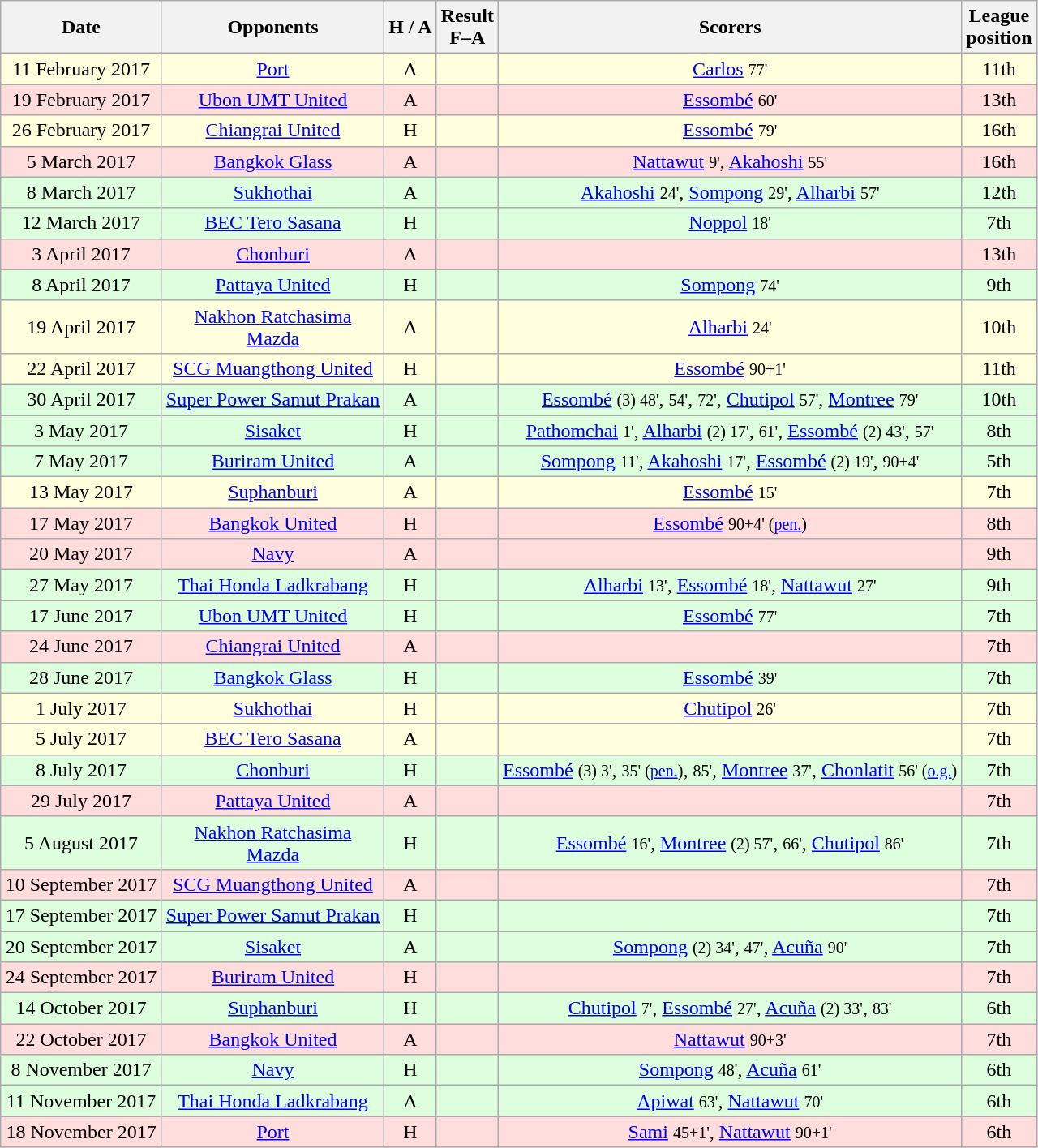<table class="wikitable" style="text-align:center">
<tr>
<th width="125">Date</th>
<th width="170">Opponents</th>
<th nowrap>H / A</th>
<th>Result<br>F–A</th>
<th>Scorers</th>
<th>League<br>position</th>
</tr>
<tr bgcolor="#ffffdd">
<td>11 February 2017</td>
<td><a href='#'>Port</a></td>
<td>A</td>
<td></td>
<td><a href='#'>Carlos</a> <small>77'</small></td>
<td>11th</td>
</tr>
<tr bgcolor="#ffdddd">
<td>19 February 2017</td>
<td><a href='#'>Ubon UMT United</a></td>
<td>A</td>
<td></td>
<td><a href='#'>Essombé</a> <small>60'</small></td>
<td>13th</td>
</tr>
<tr bgcolor="#ffffdd">
<td>26 February 2017</td>
<td><a href='#'>Chiangrai United</a></td>
<td>H</td>
<td> </td>
<td><a href='#'>Essombé</a> <small>79'</small></td>
<td>16th</td>
</tr>
<tr bgcolor="#ffdddd">
<td>5 March 2017</td>
<td><a href='#'>Bangkok Glass</a></td>
<td>A</td>
<td> </td>
<td><a href='#'>Nattawut</a> <small>9'</small>, <a href='#'>Akahoshi</a> <small>55'</small></td>
<td>16th</td>
</tr>
<tr bgcolor="#ddffdd">
<td>8 March 2017</td>
<td><a href='#'>Sukhothai</a></td>
<td>A</td>
<td></td>
<td><a href='#'>Akahoshi</a> <small>24'</small>, <a href='#'>Sompong</a> <small>29'</small>, <a href='#'>Alharbi</a> <small>57'</small></td>
<td>12th</td>
</tr>
<tr bgcolor="#ddffdd">
<td>12 March 2017</td>
<td><a href='#'>BEC Tero Sasana</a></td>
<td>H</td>
<td> </td>
<td><a href='#'>Noppol</a> <small>18'</small></td>
<td>7th</td>
</tr>
<tr bgcolor="#ffdddd">
<td>3 April 2017</td>
<td><a href='#'>Chonburi</a></td>
<td>A</td>
<td> </td>
<td></td>
<td>13th</td>
</tr>
<tr bgcolor="#ddffdd">
<td>8 April 2017</td>
<td><a href='#'>Pattaya United</a></td>
<td>H</td>
<td></td>
<td><a href='#'>Sompong</a> <small>74'</small></td>
<td>9th</td>
</tr>
<tr bgcolor="#ffffdd">
<td>19 April 2017</td>
<td><a href='#'>Nakhon Ratchasima Mazda</a></td>
<td>A</td>
<td></td>
<td><a href='#'>Alharbi</a> <small>24'</small></td>
<td>10th</td>
</tr>
<tr bgcolor="#ffffdd">
<td>22 April 2017</td>
<td><a href='#'>SCG Muangthong United</a></td>
<td>H</td>
<td></td>
<td><a href='#'>Essombé</a> <small>90+1'</small></td>
<td>11th</td>
</tr>
<tr bgcolor="#ddffdd">
<td>30 April 2017</td>
<td nowrap><a href='#'>Super Power Samut Prakan</a></td>
<td>A</td>
<td></td>
<td><a href='#'>Essombé</a> <small>(3) 48'</small>, <small>54'</small>, <small>72'</small>, <a href='#'>Chutipol</a> <small>57'</small>, <a href='#'>Montree</a> <small>79'</small></td>
<td>10th</td>
</tr>
<tr bgcolor="#ddffdd">
<td>3 May 2017</td>
<td><a href='#'>Sisaket</a></td>
<td>H</td>
<td></td>
<td><a href='#'>Pathomchai</a> <small>1'</small>, <a href='#'>Alharbi</a> <small>(2) 17'</small>, <small>61'</small>, <a href='#'>Essombé</a> <small>(2) 43'</small>, <small>57'</small></td>
<td>8th</td>
</tr>
<tr bgcolor="#ddffdd">
<td>7 May 2017</td>
<td><a href='#'>Buriram United</a></td>
<td>A</td>
<td> </td>
<td><a href='#'>Sompong</a> <small>11'</small>, <a href='#'>Akahoshi</a> <small>17'</small>, <a href='#'>Essombé</a> <small>(2) 19'</small>, <small>90+4'</small></td>
<td>5th</td>
</tr>
<tr bgcolor="#ffffdd">
<td>13 May 2017</td>
<td><a href='#'>Suphanburi</a></td>
<td>A</td>
<td></td>
<td><a href='#'>Essombé</a> <small>15'</small></td>
<td>7th</td>
</tr>
<tr bgcolor="#ffdddd">
<td>17 May 2017</td>
<td><a href='#'>Bangkok United</a></td>
<td>H</td>
<td> </td>
<td><a href='#'>Essombé</a> <small>90+4' (<a href='#'>pen.</a>)</small></td>
<td>8th</td>
</tr>
<tr bgcolor="#ffdddd">
<td>20 May 2017</td>
<td><a href='#'>Navy</a></td>
<td>A</td>
<td></td>
<td></td>
<td>9th</td>
</tr>
<tr bgcolor="#ddffdd">
<td>27 May 2017</td>
<td><a href='#'>Thai Honda Ladkrabang</a></td>
<td>H</td>
<td></td>
<td><a href='#'>Alharbi</a> <small>13'</small>, <a href='#'>Essombé</a> <small>18'</small>, <a href='#'>Nattawut</a> <small>27'</small></td>
<td>9th</td>
</tr>
<tr bgcolor="#ddffdd">
<td>17 June 2017</td>
<td><a href='#'>Ubon UMT United</a></td>
<td>H</td>
<td></td>
<td><a href='#'>Essombé</a> <small>77'</small></td>
<td>7th</td>
</tr>
<tr bgcolor="#ffdddd">
<td>24 June 2017</td>
<td><a href='#'>Chiangrai United</a></td>
<td>A</td>
<td> </td>
<td></td>
<td>7th</td>
</tr>
<tr bgcolor="#ddffdd">
<td>28 June 2017</td>
<td><a href='#'>Bangkok Glass</a></td>
<td>H</td>
<td> </td>
<td><a href='#'>Essombé</a> <small>39'</small></td>
<td>7th</td>
</tr>
<tr bgcolor="#ffffdd">
<td>1 July 2017</td>
<td><a href='#'>Sukhothai</a></td>
<td>H</td>
<td></td>
<td><a href='#'>Chutipol</a> <small>26'</small></td>
<td>7th</td>
</tr>
<tr bgcolor="#ffffdd">
<td>5 July 2017</td>
<td><a href='#'>BEC Tero Sasana</a></td>
<td>A</td>
<td> </td>
<td></td>
<td>7th</td>
</tr>
<tr bgcolor="#ddffdd">
<td>8 July 2017</td>
<td><a href='#'>Chonburi</a></td>
<td>H</td>
<td></td>
<td><a href='#'>Essombé</a> <small>(3) 3'</small>, <small>35' (<a href='#'>pen.</a>)</small>, <small>85'</small>, <a href='#'>Montree</a> <small>37'</small>, <a href='#'>Chonlatit</a> <small>56' (<a href='#'>o.g.</a>)</small></td>
<td>7th</td>
</tr>
<tr bgcolor="#ffdddd">
<td>29 July 2017</td>
<td><a href='#'>Pattaya United</a></td>
<td>A</td>
<td></td>
<td></td>
<td>7th</td>
</tr>
<tr bgcolor="#ddffdd">
<td>5 August 2017</td>
<td><a href='#'>Nakhon Ratchasima Mazda</a></td>
<td>H</td>
<td></td>
<td><a href='#'>Essombé</a> <small>16'</small>, <a href='#'>Montree</a> <small>(2) 57'</small>, <small>66'</small>, <a href='#'>Chutipol</a> <small>86'</small></td>
<td>7th</td>
</tr>
<tr bgcolor="#ffdddd">
<td>10 September 2017</td>
<td><a href='#'>SCG Muangthong United</a></td>
<td>A</td>
<td></td>
<td></td>
<td>7th</td>
</tr>
<tr bgcolor="#ddffdd">
<td>17 September 2017</td>
<td><a href='#'>Super Power Samut Prakan</a></td>
<td>H</td>
<td></td>
<td></td>
<td>7th</td>
</tr>
<tr bgcolor="#ddffdd">
<td>20 September 2017</td>
<td><a href='#'>Sisaket</a></td>
<td>A</td>
<td></td>
<td><a href='#'>Sompong</a> <small>(2) 34'</small>, <small>47'</small>, <a href='#'>Acuña</a> <small>90'</small></td>
<td>7th</td>
</tr>
<tr bgcolor="#ffdddd">
<td>24 September 2017</td>
<td><a href='#'>Buriram United</a></td>
<td>H</td>
<td></td>
<td></td>
<td>7th</td>
</tr>
<tr bgcolor="#ddffdd">
<td>14 October 2017</td>
<td><a href='#'>Suphanburi</a></td>
<td>H</td>
<td></td>
<td><a href='#'>Chutipol</a> <small>7'</small>, <a href='#'>Essombé</a> <small>27'</small>, <a href='#'>Acuña</a> <small>(2) 33'</small>, <small>83'</small></td>
<td>6th</td>
</tr>
<tr bgcolor="#ffdddd">
<td>22 October 2017</td>
<td><a href='#'>Bangkok United</a></td>
<td>A</td>
<td> </td>
<td><a href='#'>Nattawut</a> <small>90+3'</small></td>
<td>7th</td>
</tr>
<tr bgcolor="#ddffdd">
<td>8 November 2017</td>
<td><a href='#'>Navy</a></td>
<td>H</td>
<td></td>
<td><a href='#'>Sompong</a> <small>48'</small>, <a href='#'>Acuña</a> <small>61'</small></td>
<td>6th</td>
</tr>
<tr bgcolor="#ddffdd">
<td>11 November 2017</td>
<td><a href='#'>Thai Honda Ladkrabang</a></td>
<td>A</td>
<td></td>
<td><a href='#'>Apiwat</a> <small>63'</small>, <a href='#'>Nattawut</a> <small>70'</small></td>
<td>6th</td>
</tr>
<tr bgcolor="#ffdddd">
<td>18 November 2017</td>
<td><a href='#'>Port</a></td>
<td>H</td>
<td></td>
<td><a href='#'>Sami</a> <small>45+1'</small>, <a href='#'>Nattawut</a> <small>90+1'</small></td>
<td>6th</td>
</tr>
</table>
